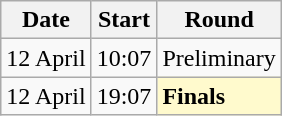<table class=wikitable>
<tr>
<th>Date</th>
<th>Start</th>
<th>Round</th>
</tr>
<tr>
<td>12 April</td>
<td>10:07</td>
<td>Preliminary</td>
</tr>
<tr>
<td>12 April</td>
<td>19:07</td>
<td style=background:lemonchiffon><strong>Finals</strong></td>
</tr>
</table>
